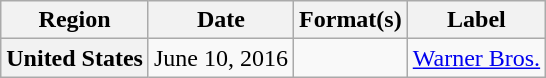<table class="wikitable plainrowheaders">
<tr>
<th scope="col">Region</th>
<th scope="col">Date</th>
<th scope="col">Format(s)</th>
<th scope="col">Label</th>
</tr>
<tr>
<th scope="row">United States</th>
<td>June 10, 2016</td>
<td></td>
<td><a href='#'>Warner Bros.</a></td>
</tr>
</table>
